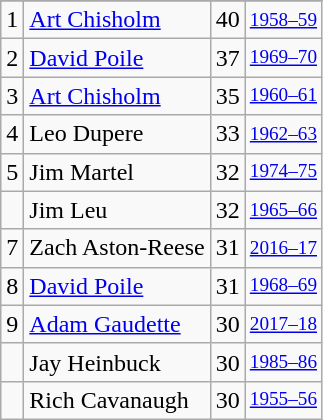<table class="wikitable">
<tr>
</tr>
<tr>
<td>1</td>
<td><a href='#'>Art Chisholm</a></td>
<td>40</td>
<td style="font-size:80%;"><a href='#'>1958–59</a></td>
</tr>
<tr>
<td>2</td>
<td><a href='#'>David Poile</a></td>
<td>37</td>
<td style="font-size:80%;"><a href='#'>1969–70</a></td>
</tr>
<tr>
<td>3</td>
<td><a href='#'>Art Chisholm</a></td>
<td>35</td>
<td style="font-size:80%;"><a href='#'>1960–61</a></td>
</tr>
<tr>
<td>4</td>
<td>Leo Dupere</td>
<td>33</td>
<td style="font-size:80%;"><a href='#'>1962–63</a></td>
</tr>
<tr>
<td>5</td>
<td>Jim Martel</td>
<td>32</td>
<td style="font-size:80%;"><a href='#'>1974–75</a></td>
</tr>
<tr>
<td></td>
<td>Jim Leu</td>
<td>32</td>
<td style="font-size:80%;"><a href='#'>1965–66</a></td>
</tr>
<tr>
<td>7</td>
<td>Zach Aston-Reese</td>
<td>31</td>
<td style="font-size:80%;"><a href='#'>2016–17</a></td>
</tr>
<tr>
<td>8</td>
<td><a href='#'>David Poile</a></td>
<td>31</td>
<td style="font-size:80%;"><a href='#'>1968–69</a></td>
</tr>
<tr>
<td>9</td>
<td><a href='#'>Adam Gaudette</a></td>
<td>30</td>
<td style="font-size:80%;"><a href='#'>2017–18</a></td>
</tr>
<tr>
<td></td>
<td>Jay Heinbuck</td>
<td>30</td>
<td style="font-size:80%;"><a href='#'>1985–86</a></td>
</tr>
<tr>
<td></td>
<td>Rich Cavanaugh</td>
<td>30</td>
<td style="font-size:80%;"><a href='#'>1955–56</a></td>
</tr>
</table>
